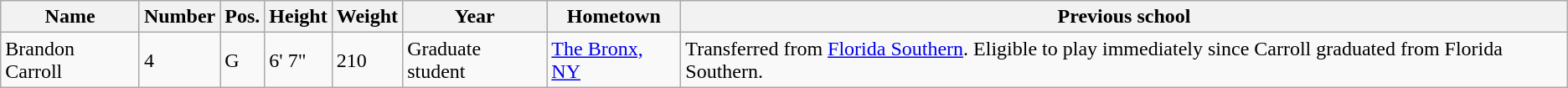<table class="wikitable sortable" border="1">
<tr>
<th>Name</th>
<th>Number</th>
<th>Pos.</th>
<th>Height</th>
<th>Weight</th>
<th>Year</th>
<th>Hometown</th>
<th class="unsortable">Previous school</th>
</tr>
<tr>
<td>Brandon Carroll</td>
<td>4</td>
<td>G</td>
<td>6' 7"</td>
<td>210</td>
<td>Graduate student</td>
<td><a href='#'>The Bronx, NY</a></td>
<td>Transferred from <a href='#'>Florida Southern</a>. Eligible to play immediately since Carroll graduated from Florida Southern.</td>
</tr>
</table>
